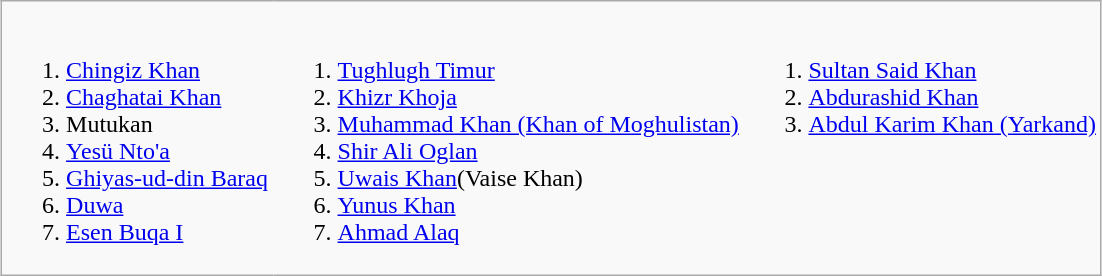<table class="wikitable" style="margin:1em auto 1em auto; page-break-inside:avoid">
<tr valign="top">
<td style="border:none;"><ol><br><li><a href='#'>Chingiz Khan</a></li>
<li><a href='#'>Chaghatai Khan</a></li>
<li>Mutukan</li>
<li><a href='#'>Yesü Nto'a</a></li>
<li><a href='#'>Ghiyas-ud-din Baraq</a></li>
<li><a href='#'>Duwa</a></li>
<li><a href='#'>Esen Buqa I</a></li>
</ol></td>
<td style="border:none"><ol><br><li><a href='#'>Tughlugh Timur</a></li>
<li><a href='#'>Khizr Khoja</a></li>
<li><a href='#'>Muhammad Khan (Khan of Moghulistan)</a></li>
<li><a href='#'>Shir Ali Oglan</a></li>
<li><a href='#'>Uwais Khan</a>(Vaise Khan)</li>
<li><a href='#'>Yunus Khan</a></li>
<li><a href='#'>Ahmad Alaq</a><em></li>
</ol></td>
<td style="border:none"><ol><br><li><a href='#'>Sultan Said Khan</a></li>
<li><a href='#'>Abdurashid Khan</a></li>
<li><a href='#'>Abdul Karim Khan (Yarkand)</a></li>
</ol></td>
</tr>
</table>
